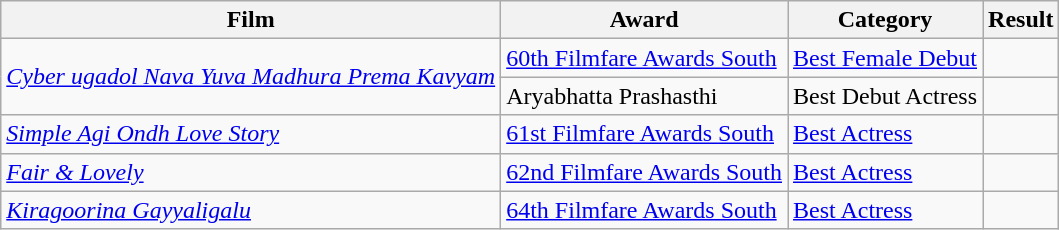<table class="wikitable sortable">
<tr>
<th>Film</th>
<th>Award</th>
<th>Category</th>
<th>Result</th>
</tr>
<tr>
<td rowspan=2><em><a href='#'>Cyber ugadol Nava Yuva Madhura Prema Kavyam</a></em></td>
<td><a href='#'>60th Filmfare Awards South</a></td>
<td><a href='#'>Best Female Debut</a></td>
<td></td>
</tr>
<tr>
<td>Aryabhatta Prashasthi</td>
<td>Best Debut Actress</td>
<td></td>
</tr>
<tr>
<td><em><a href='#'>Simple Agi Ondh Love Story</a></em></td>
<td><a href='#'>61st Filmfare Awards South</a></td>
<td><a href='#'>Best Actress</a></td>
<td></td>
</tr>
<tr>
<td><em><a href='#'>Fair & Lovely</a></em></td>
<td><a href='#'>62nd Filmfare Awards South</a></td>
<td><a href='#'>Best Actress</a></td>
<td></td>
</tr>
<tr>
<td><em><a href='#'>Kiragoorina Gayyaligalu</a></em></td>
<td><a href='#'>64th Filmfare Awards South</a></td>
<td><a href='#'>Best Actress</a></td>
<td></td>
</tr>
</table>
